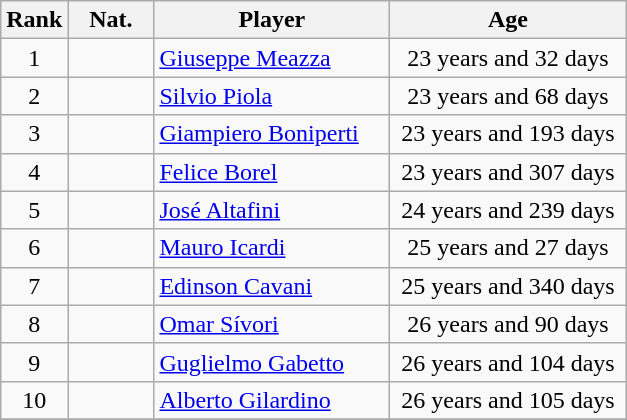<table class=wikitable>
<tr>
<th>Rank</th>
<th width="50px">Nat.</th>
<th width="150px">Player</th>
<th width="150px">Age</th>
</tr>
<tr align="center">
<td>1</td>
<td></td>
<td align=left><a href='#'>Giuseppe Meazza</a></td>
<td>23 years and 32 days</td>
</tr>
<tr align="center">
<td>2</td>
<td></td>
<td align=left><a href='#'>Silvio Piola</a></td>
<td>23 years and 68 days</td>
</tr>
<tr align="center">
<td>3</td>
<td></td>
<td align=left><a href='#'>Giampiero Boniperti</a></td>
<td>23 years and 193 days</td>
</tr>
<tr align="center">
<td>4</td>
<td></td>
<td align=left><a href='#'>Felice Borel</a></td>
<td>23 years and 307 days</td>
</tr>
<tr align="center">
<td>5</td>
<td></td>
<td align=left><a href='#'>José Altafini</a></td>
<td>24 years and 239 days</td>
</tr>
<tr align="center">
<td>6</td>
<td></td>
<td align=left><a href='#'>Mauro Icardi</a></td>
<td>25 years and 27 days</td>
</tr>
<tr align="center">
<td>7</td>
<td></td>
<td align=left><a href='#'>Edinson Cavani</a></td>
<td>25 years and 340 days</td>
</tr>
<tr align="center">
<td>8</td>
<td></td>
<td align=left><a href='#'>Omar Sívori</a></td>
<td>26 years and 90 days</td>
</tr>
<tr align="center">
<td>9</td>
<td></td>
<td align=left><a href='#'>Guglielmo Gabetto</a></td>
<td>26 years and 104 days</td>
</tr>
<tr align="center">
<td>10</td>
<td></td>
<td align=left><a href='#'>Alberto Gilardino</a></td>
<td>26 years and 105 days</td>
</tr>
<tr align="center">
</tr>
</table>
